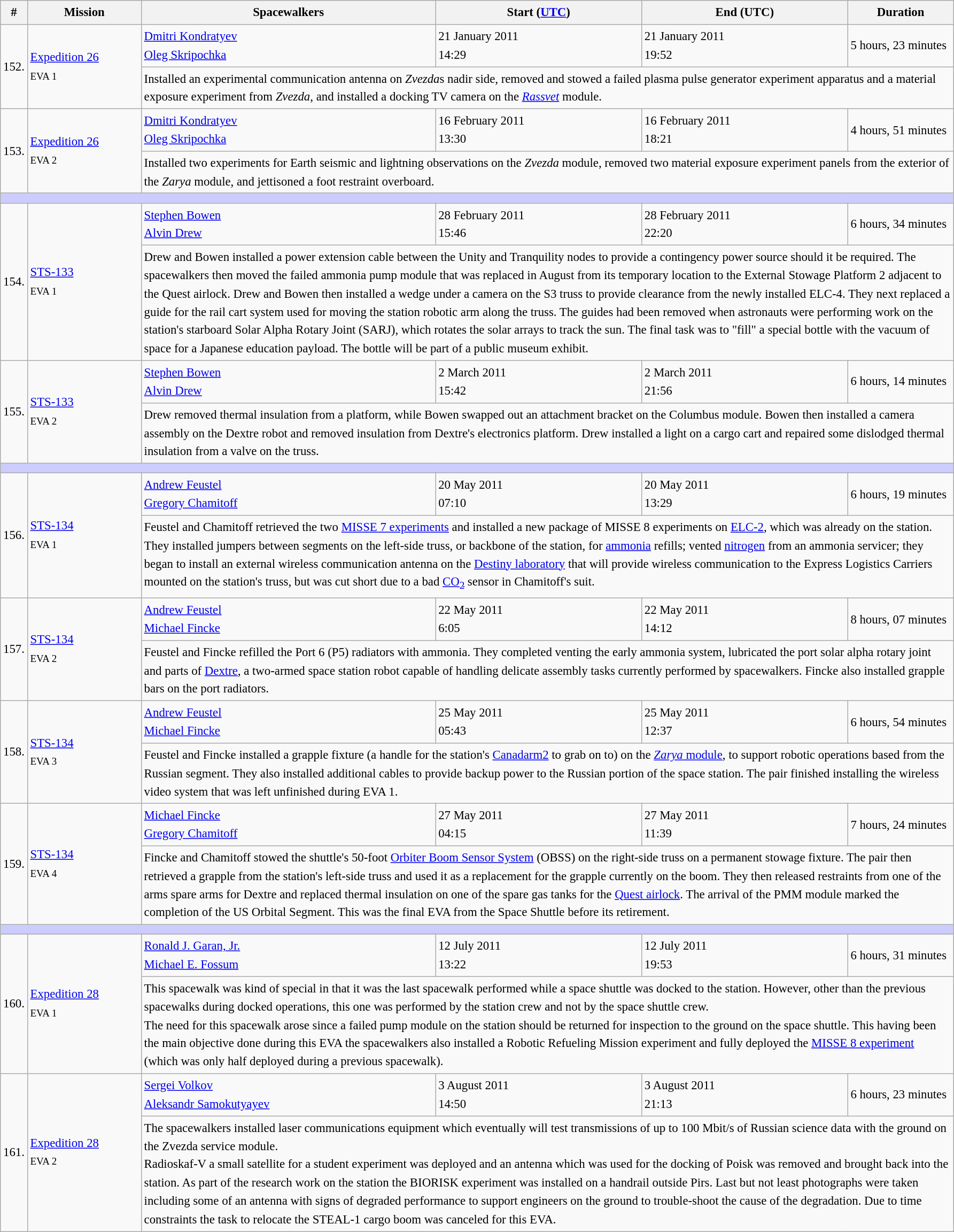<table class="wikitable sortable sticky-header" style="font-size:0.95em; line-height:1.5em;">
<tr>
<th scope="col" width="25">#</th>
<th scope="col" width="135">Mission</th>
<th scope="col" width="360">Spacewalkers</th>
<th scope="col" width="250">Start (<a href='#'>UTC</a>)</th>
<th scope="col" width="250">End (UTC)</th>
<th scope="col" width="125">Duration</th>
</tr>
<tr>
<td scope="row" rowspan=2>152.</td>
<td rowspan=2><a href='#'>Expedition 26</a><br><small>EVA 1</small><br></td>
<td> <a href='#'>Dmitri Kondratyev</a><br> <a href='#'>Oleg Skripochka</a></td>
<td>21 January 2011<br>14:29</td>
<td>21 January 2011<br>19:52</td>
<td>5 hours, 23 minutes</td>
</tr>
<tr>
<td colspan=4>Installed an experimental communication antenna on <em>Zvezda</em>s nadir side, removed and stowed a failed plasma pulse generator experiment apparatus and a material exposure experiment from <em>Zvezda</em>, and installed a docking TV camera on the <em><a href='#'>Rassvet</a></em> module.</td>
</tr>
<tr>
<td scope="row" rowspan=2>153.</td>
<td rowspan=2><a href='#'>Expedition 26</a><br><small>EVA 2</small><br></td>
<td> <a href='#'>Dmitri Kondratyev</a><br> <a href='#'>Oleg Skripochka</a></td>
<td>16 February 2011<br>13:30</td>
<td>16 February 2011<br>18:21</td>
<td>4 hours, 51 minutes</td>
</tr>
<tr>
<td colspan=4>Installed two experiments for Earth seismic and lightning observations on the <em>Zvezda</em> module, removed two material exposure experiment panels from the exterior of the <em>Zarya</em> module, and jettisoned a foot restraint overboard.</td>
</tr>
<tr>
<td colspan=6 bgcolor=#ccccff height="5px"></td>
</tr>
<tr>
<td scope="row" rowspan=2>154.</td>
<td rowspan=2><a href='#'>STS-133</a><br><small>EVA 1</small><br></td>
<td> <a href='#'>Stephen Bowen</a><br> <a href='#'>Alvin Drew</a></td>
<td>28 February 2011<br>15:46</td>
<td>28 February 2011<br>22:20</td>
<td>6 hours, 34 minutes</td>
</tr>
<tr>
<td colspan=4>Drew and Bowen installed a power extension cable between the Unity and Tranquility nodes to provide a contingency power source should it be required. The spacewalkers then moved the failed ammonia pump module that was replaced in August from its temporary location to the External Stowage Platform 2 adjacent to the Quest airlock. Drew and Bowen then installed a wedge under a camera on the S3 truss to provide clearance from the newly installed ELC-4. They next replaced a guide for the rail cart system used for moving the station robotic arm along the truss. The guides had been removed when astronauts were performing work on the station's starboard Solar Alpha Rotary Joint (SARJ), which rotates the solar arrays to track the sun. The final task was to "fill" a special bottle with the vacuum of space for a Japanese education payload. The bottle will be part of a public museum exhibit.</td>
</tr>
<tr>
<td scope="row" rowspan=2>155.</td>
<td rowspan=2><a href='#'>STS-133</a><br><small>EVA 2</small><br></td>
<td> <a href='#'>Stephen Bowen</a><br> <a href='#'>Alvin Drew</a></td>
<td>2 March 2011<br>15:42</td>
<td>2 March 2011<br>21:56</td>
<td>6 hours, 14 minutes</td>
</tr>
<tr>
<td colspan=4>Drew removed thermal insulation from a platform, while Bowen swapped out an attachment bracket on the Columbus module. Bowen then installed a camera assembly on the Dextre robot and removed insulation from Dextre's electronics platform. Drew installed a light on a cargo cart and repaired some dislodged thermal insulation from a valve on the truss.</td>
</tr>
<tr>
<td colspan=6 bgcolor=#ccccff height="5px"></td>
</tr>
<tr>
<td scope="row" rowspan=2>156.</td>
<td rowspan=2><a href='#'>STS-134</a><br><small>EVA 1</small></td>
<td> <a href='#'>Andrew Feustel</a><br> <a href='#'>Gregory Chamitoff</a></td>
<td>20 May 2011<br>07:10</td>
<td>20 May 2011<br>13:29</td>
<td>6 hours, 19 minutes</td>
</tr>
<tr>
<td colspan=4>Feustel and Chamitoff retrieved the two <a href='#'>MISSE 7 experiments</a> and installed a new package of MISSE 8 experiments on <a href='#'>ELC-2</a>, which was already on the station. They installed jumpers between segments on the left-side truss, or backbone of the station, for <a href='#'>ammonia</a> refills; vented <a href='#'>nitrogen</a> from an ammonia servicer; they began to install an external wireless communication antenna on the <a href='#'>Destiny laboratory</a> that will provide wireless communication to the Express Logistics Carriers mounted on the station's truss, but was cut short due to a bad <a href='#'>CO<sub>2</sub></a> sensor in Chamitoff's suit.</td>
</tr>
<tr>
<td rowspan=2>157.</td>
<td rowspan=2><a href='#'>STS-134</a><br><small>EVA 2</small></td>
<td> <a href='#'>Andrew Feustel</a><br> <a href='#'>Michael Fincke</a></td>
<td>22 May 2011<br>6:05</td>
<td>22 May 2011<br>14:12</td>
<td>8 hours, 07 minutes</td>
</tr>
<tr>
<td colspan=4>Feustel and Fincke refilled the Port 6 (P5) radiators with ammonia. They completed venting the early ammonia system, lubricated the port solar alpha rotary joint and parts of <a href='#'>Dextre</a>, a two-armed space station robot capable of handling delicate assembly tasks currently performed by spacewalkers. Fincke also installed grapple bars on the port radiators.</td>
</tr>
<tr>
<td rowspan=2>158.</td>
<td rowspan=2><a href='#'>STS-134</a><br><small>EVA 3</small></td>
<td> <a href='#'>Andrew Feustel</a><br> <a href='#'>Michael Fincke</a></td>
<td>25 May 2011<br>05:43</td>
<td>25 May 2011<br>12:37</td>
<td>6 hours, 54 minutes</td>
</tr>
<tr>
<td colspan=4>Feustel and Fincke installed a grapple fixture (a handle for the station's <a href='#'>Canadarm2</a> to grab on to) on the <a href='#'><em>Zarya</em> module</a>, to support robotic operations based from the Russian segment. They also installed additional cables to provide backup power to the Russian portion of the space station. The pair finished installing the wireless video system that was left unfinished during EVA 1.</td>
</tr>
<tr>
<td rowspan=2>159.</td>
<td rowspan=2><a href='#'>STS-134</a><br><small>EVA 4</small></td>
<td> <a href='#'>Michael Fincke</a><br> <a href='#'>Gregory Chamitoff</a></td>
<td>27 May 2011<br>04:15</td>
<td>27 May 2011<br>11:39</td>
<td>7 hours, 24 minutes</td>
</tr>
<tr>
<td colspan=4>Fincke and Chamitoff stowed the shuttle's 50-foot <a href='#'>Orbiter Boom Sensor System</a> (OBSS) on the right-side truss on a permanent stowage fixture. The pair then retrieved a grapple from the station's left-side truss and used it as a replacement for the grapple currently on the boom. They then released restraints from one of the arms spare arms for Dextre and replaced thermal insulation on one of the spare gas tanks for the <a href='#'>Quest airlock</a>. The arrival of the PMM module marked the completion of the US Orbital Segment. This was the final EVA from the Space Shuttle before its retirement.</td>
</tr>
<tr>
<td colspan=6 bgcolor=#ccccff height="5px"></td>
</tr>
<tr>
<td rowspan=2>160.</td>
<td rowspan=2><a href='#'>Expedition 28</a><br><small>EVA 1</small></td>
<td> <a href='#'>Ronald J. Garan, Jr.</a><br> <a href='#'>Michael E. Fossum</a></td>
<td>12 July 2011<br>13:22</td>
<td>12 July 2011<br>19:53</td>
<td>6 hours, 31 minutes</td>
</tr>
<tr>
<td colspan=4>This spacewalk was kind of special in that it was the last spacewalk performed while a space shuttle was docked to the station. However, other than the previous spacewalks during docked operations, this one was performed by the station crew and not by the space shuttle crew.<br>The need for this spacewalk arose since a failed pump module on the station should be returned for inspection to the ground on the space shuttle. This having been the main objective done during this EVA the spacewalkers also installed a Robotic Refueling Mission experiment and fully deployed the <a href='#'>MISSE 8 experiment</a> (which was only half deployed during a previous spacewalk).</td>
</tr>
<tr>
<td rowspan=2>161.</td>
<td rowspan=2><a href='#'>Expedition 28</a><br><small>EVA 2</small><br></td>
<td> <a href='#'>Sergei Volkov</a><br> <a href='#'>Aleksandr Samokutyayev</a></td>
<td>3 August 2011<br>14:50</td>
<td>3 August 2011<br>21:13</td>
<td>6 hours, 23 minutes</td>
</tr>
<tr>
<td colspan=4>The spacewalkers installed laser communications equipment which eventually will test transmissions of up to 100 Mbit/s of Russian science data with the ground on the Zvezda service module.<br>Radioskaf-V a small satellite for a student experiment was deployed and an antenna which was used for the docking of Poisk was removed and brought back into the station.
As part of the research work on the station the BIORISK experiment was installed on a handrail outside Pirs.
Last but not least photographs were taken including some of an antenna with signs of degraded performance to support engineers on the ground to trouble-shoot the cause of the degradation.
Due to time constraints the task to relocate the STEAL-1 cargo boom was canceled for this EVA.</td>
</tr>
</table>
